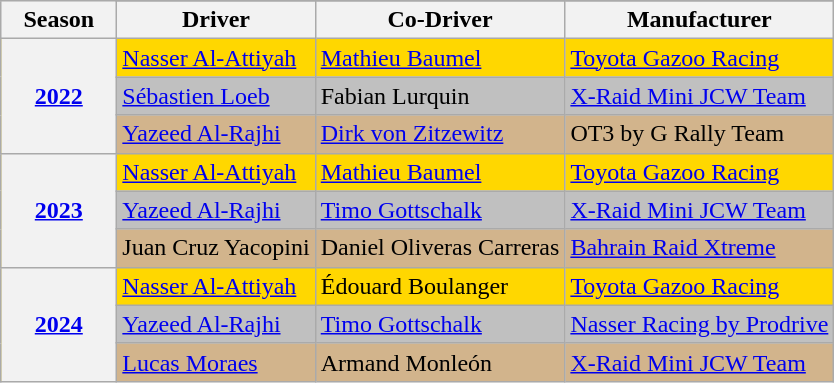<table class="wikitable" style="font-size:100%;">
<tr style="background:#efefef;">
<th rowspan="2" style="width:70px;">Season</th>
</tr>
<tr>
<th>Driver</th>
<th>Co-Driver</th>
<th>Manufacturer</th>
</tr>
<tr style="background:gold;">
<th rowspan="3"><a href='#'>2022</a></th>
<td> <a href='#'>Nasser Al-Attiyah</a></td>
<td> <a href='#'>Mathieu Baumel</a></td>
<td> <a href='#'>Toyota Gazoo Racing</a></td>
</tr>
<tr style="background:silver;">
<td> <a href='#'>Sébastien Loeb</a></td>
<td> Fabian Lurquin</td>
<td> <a href='#'>X-Raid Mini JCW Team</a></td>
</tr>
<tr style="background:tan;">
<td> <a href='#'>Yazeed Al-Rajhi</a></td>
<td> <a href='#'>Dirk von Zitzewitz</a></td>
<td> OT3 by G Rally Team</td>
</tr>
<tr style="background:gold;">
<th rowspan="3"><a href='#'>2023</a></th>
<td> <a href='#'>Nasser Al-Attiyah</a></td>
<td> <a href='#'>Mathieu Baumel</a></td>
<td> <a href='#'>Toyota Gazoo Racing</a></td>
</tr>
<tr style="background:silver;">
<td> <a href='#'>Yazeed Al-Rajhi</a></td>
<td> <a href='#'>Timo Gottschalk</a></td>
<td> <a href='#'>X-Raid Mini JCW Team</a></td>
</tr>
<tr style="background:tan;">
<td> Juan Cruz Yacopini</td>
<td> Daniel Oliveras Carreras</td>
<td> <a href='#'>Bahrain Raid Xtreme</a></td>
</tr>
<tr style="background:gold;">
<th rowspan="3"><a href='#'>2024</a></th>
<td> <a href='#'>Nasser Al-Attiyah</a></td>
<td> Édouard Boulanger</td>
<td> <a href='#'>Toyota Gazoo Racing</a></td>
</tr>
<tr style="background:silver;">
<td> <a href='#'>Yazeed Al-Rajhi</a></td>
<td> <a href='#'>Timo Gottschalk</a></td>
<td> <a href='#'>Nasser Racing by Prodrive</a></td>
</tr>
<tr style="background:tan;">
<td> <a href='#'>Lucas Moraes</a></td>
<td> Armand Monleón</td>
<td> <a href='#'>X-Raid Mini JCW Team</a></td>
</tr>
</table>
